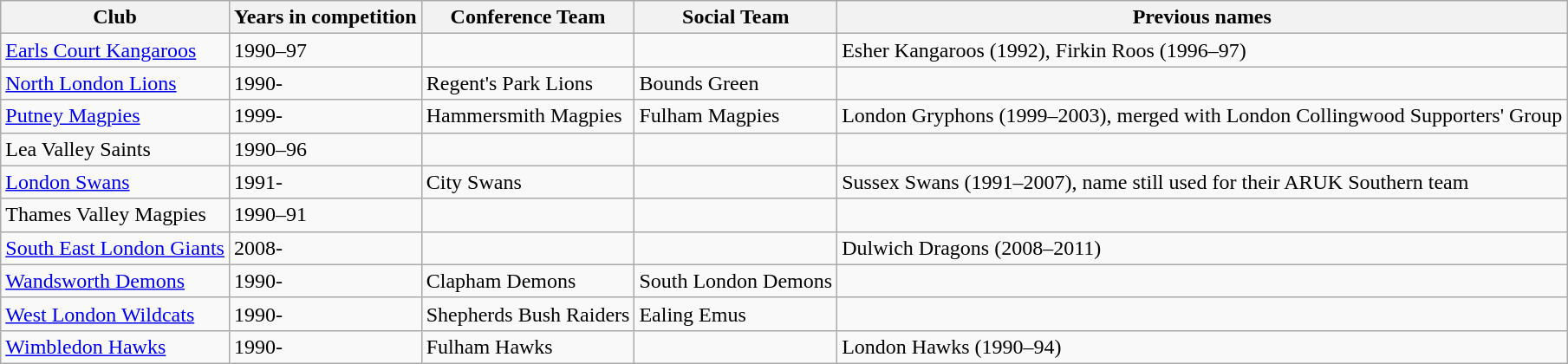<table class="wikitable" border="1">
<tr>
<th>Club</th>
<th>Years in competition</th>
<th>Conference Team</th>
<th>Social Team</th>
<th>Previous names</th>
</tr>
<tr>
<td><a href='#'>Earls Court Kangaroos</a></td>
<td>1990–97</td>
<td></td>
<td></td>
<td>Esher Kangaroos (1992), Firkin Roos (1996–97)</td>
</tr>
<tr>
<td><a href='#'>North London Lions</a></td>
<td>1990-</td>
<td>Regent's Park Lions</td>
<td>Bounds Green</td>
<td></td>
</tr>
<tr>
<td><a href='#'>Putney Magpies</a></td>
<td>1999-</td>
<td>Hammersmith Magpies</td>
<td>Fulham Magpies</td>
<td>London Gryphons (1999–2003), merged with London Collingwood Supporters' Group</td>
</tr>
<tr>
<td>Lea Valley Saints</td>
<td>1990–96</td>
<td></td>
<td></td>
<td></td>
</tr>
<tr>
<td><a href='#'>London Swans</a></td>
<td>1991-</td>
<td>City Swans</td>
<td></td>
<td>Sussex Swans (1991–2007), name still used for their ARUK Southern team</td>
</tr>
<tr>
<td>Thames Valley Magpies</td>
<td>1990–91</td>
<td></td>
<td></td>
<td></td>
</tr>
<tr>
<td><a href='#'>South East London Giants</a></td>
<td>2008-</td>
<td></td>
<td></td>
<td>Dulwich Dragons (2008–2011)</td>
</tr>
<tr>
<td><a href='#'>Wandsworth Demons</a></td>
<td>1990-</td>
<td>Clapham Demons</td>
<td>South London Demons</td>
<td></td>
</tr>
<tr>
<td><a href='#'>West London Wildcats</a></td>
<td>1990-</td>
<td>Shepherds Bush Raiders</td>
<td>Ealing Emus</td>
<td></td>
</tr>
<tr>
<td><a href='#'>Wimbledon Hawks</a></td>
<td>1990-</td>
<td>Fulham Hawks</td>
<td></td>
<td>London Hawks (1990–94)</td>
</tr>
</table>
